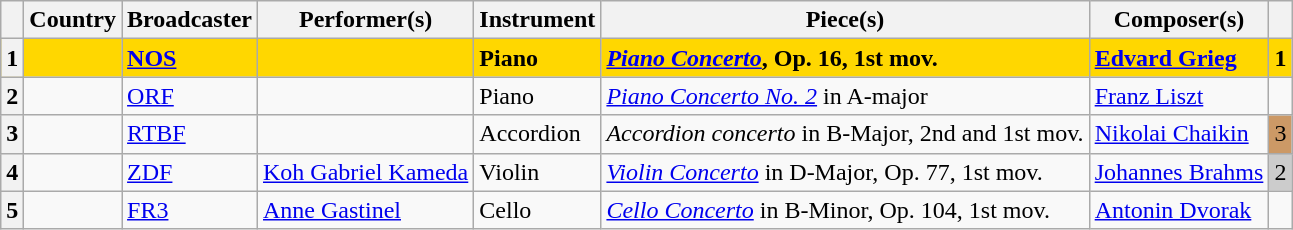<table class="wikitable sortable plainrowheaders">
<tr>
<th scope="col"></th>
<th scope="col">Country</th>
<th scope="col">Broadcaster</th>
<th scope="col">Performer(s)</th>
<th scope="col">Instrument</th>
<th scope="col">Piece(s)</th>
<th scope="col">Composer(s)</th>
<th scope="col"></th>
</tr>
<tr style="font-weight:bold; background:gold;">
<th scope="row" style="text-align:center;">1</th>
<td></td>
<td><a href='#'>NOS</a></td>
<td></td>
<td>Piano</td>
<td><em><a href='#'>Piano Concerto</a></em>, Op. 16, 1st mov.</td>
<td><a href='#'>Edvard Grieg</a></td>
<td style="text-align:center;">1</td>
</tr>
<tr>
<th scope="row" style="text-align:center;">2</th>
<td></td>
<td><a href='#'>ORF</a></td>
<td></td>
<td>Piano</td>
<td><em><a href='#'>Piano Concerto No. 2</a></em> in A-major</td>
<td><a href='#'>Franz Liszt</a></td>
<td></td>
</tr>
<tr>
<th scope="row" style="text-align:center;">3</th>
<td></td>
<td><a href='#'>RTBF</a></td>
<td></td>
<td>Accordion</td>
<td><em>Accordion concerto</em> in B-Major, 2nd and 1st mov.</td>
<td><a href='#'>Nikolai Chaikin</a></td>
<td style="text-align:center; background-color:#C96;">3</td>
</tr>
<tr>
<th scope="row" style="text-align:center;">4</th>
<td></td>
<td><a href='#'>ZDF</a></td>
<td><a href='#'>Koh Gabriel Kameda</a></td>
<td>Violin</td>
<td><em><a href='#'>Violin Concerto</a></em> in D-Major, Op. 77, 1st mov.</td>
<td><a href='#'>Johannes Brahms</a></td>
<td style="text-align:center; background-color:#CCC;">2</td>
</tr>
<tr>
<th scope="row" style="text-align:center;">5</th>
<td></td>
<td><a href='#'>FR3</a></td>
<td><a href='#'>Anne Gastinel</a></td>
<td>Cello</td>
<td><em><a href='#'>Cello Concerto</a></em> in B-Minor, Op. 104, 1st mov.</td>
<td><a href='#'>Antonin Dvorak</a></td>
<td></td>
</tr>
</table>
